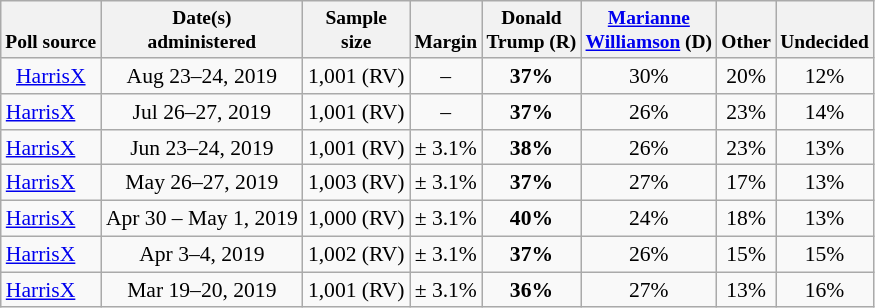<table class="wikitable sortable" style="font-size:90%;text-align:center;">
<tr valign=bottom style="font-size:90%;">
<th>Poll source</th>
<th>Date(s)<br>administered</th>
<th>Sample<br>size</th>
<th>Margin<br></th>
<th>Donald<br>Trump (R)</th>
<th><a href='#'>Marianne<br>Williamson</a> (D)</th>
<th>Other</th>
<th>Undecided</th>
</tr>
<tr>
<td><a href='#'>HarrisX</a></td>
<td>Aug 23–24, 2019</td>
<td>1,001 (RV)</td>
<td>–</td>
<td><strong>37%</strong></td>
<td>30%</td>
<td>20%</td>
<td>12%</td>
</tr>
<tr>
<td style="text-align:left;"><a href='#'>HarrisX</a></td>
<td>Jul 26–27, 2019</td>
<td>1,001 (RV)</td>
<td>–</td>
<td><strong>37%</strong></td>
<td>26%</td>
<td>23%</td>
<td>14%</td>
</tr>
<tr>
<td style="text-align:left;"><a href='#'>HarrisX</a></td>
<td>Jun 23–24, 2019</td>
<td>1,001 (RV)</td>
<td>± 3.1%</td>
<td><strong>38%</strong></td>
<td>26%</td>
<td>23%</td>
<td>13%</td>
</tr>
<tr>
<td style="text-align:left;"><a href='#'>HarrisX</a></td>
<td>May 26–27, 2019</td>
<td>1,003 (RV)</td>
<td>± 3.1%</td>
<td><strong>37%</strong></td>
<td>27%</td>
<td>17%</td>
<td>13%</td>
</tr>
<tr>
<td style="text-align:left;"><a href='#'>HarrisX</a></td>
<td>Apr 30 – May 1, 2019</td>
<td>1,000 (RV)</td>
<td>± 3.1%</td>
<td><strong>40%</strong></td>
<td>24%</td>
<td>18%</td>
<td>13%</td>
</tr>
<tr>
<td style="text-align:left;"><a href='#'>HarrisX</a></td>
<td>Apr 3–4, 2019</td>
<td>1,002 (RV)</td>
<td>± 3.1%</td>
<td><strong>37%</strong></td>
<td>26%</td>
<td>15%</td>
<td>15%</td>
</tr>
<tr>
<td style="text-align:left;"><a href='#'>HarrisX</a></td>
<td>Mar 19–20, 2019</td>
<td>1,001 (RV)</td>
<td>± 3.1%</td>
<td><strong>36%</strong></td>
<td>27%</td>
<td>13%</td>
<td>16%</td>
</tr>
</table>
